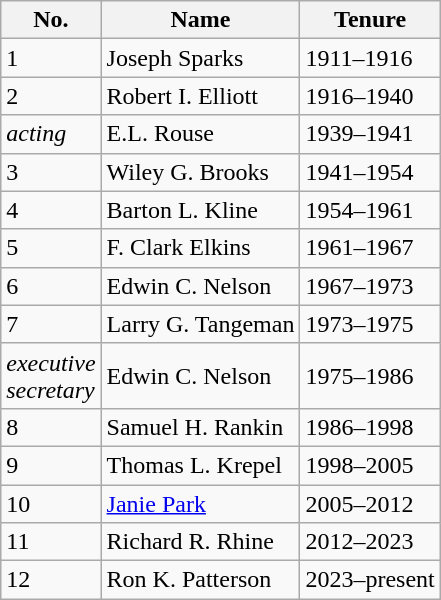<table class="wikitable">
<tr>
<th>No.</th>
<th>Name</th>
<th>Tenure</th>
</tr>
<tr>
<td>1</td>
<td>Joseph Sparks</td>
<td>1911–1916</td>
</tr>
<tr>
<td>2</td>
<td>Robert I. Elliott</td>
<td>1916–1940</td>
</tr>
<tr>
<td><em>acting</em></td>
<td>E.L. Rouse</td>
<td>1939–1941</td>
</tr>
<tr>
<td>3</td>
<td>Wiley G. Brooks</td>
<td>1941–1954</td>
</tr>
<tr>
<td>4</td>
<td>Barton L. Kline</td>
<td>1954–1961</td>
</tr>
<tr>
<td>5</td>
<td>F. Clark Elkins</td>
<td>1961–1967</td>
</tr>
<tr>
<td>6</td>
<td>Edwin C. Nelson</td>
<td>1967–1973</td>
</tr>
<tr>
<td>7</td>
<td>Larry G. Tangeman</td>
<td>1973–1975</td>
</tr>
<tr>
<td><em>executive<br>secretary</em></td>
<td>Edwin C. Nelson</td>
<td>1975–1986</td>
</tr>
<tr>
<td>8</td>
<td>Samuel H. Rankin</td>
<td>1986–1998</td>
</tr>
<tr>
<td>9</td>
<td>Thomas L. Krepel</td>
<td>1998–2005</td>
</tr>
<tr>
<td>10</td>
<td><a href='#'>Janie Park</a></td>
<td>2005–2012</td>
</tr>
<tr>
<td>11</td>
<td>Richard R. Rhine</td>
<td>2012–2023</td>
</tr>
<tr>
<td>12</td>
<td>Ron K. Patterson</td>
<td>2023–present</td>
</tr>
</table>
